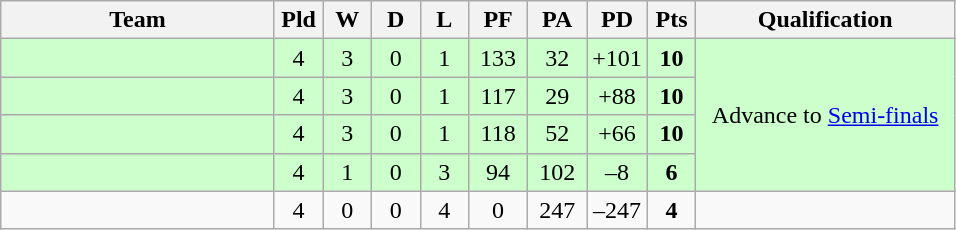<table class="wikitable" style="text-align:center;">
<tr>
<th width=175>Team</th>
<th width=25 abbr="Played">Pld</th>
<th width=25 abbr="Won">W</th>
<th width=25 abbr="Drawn">D</th>
<th width=25 abbr="Lost">L</th>
<th width=32 abbr="Points for">PF</th>
<th width=32 abbr="Points against">PA</th>
<th width=32 abbr="Points difference">PD</th>
<th width=25 abbr="Points">Pts</th>
<th width=165>Qualification</th>
</tr>
<tr bgcolor=ccffcc>
<td align=left></td>
<td>4</td>
<td>3</td>
<td>0</td>
<td>1</td>
<td>133</td>
<td>32</td>
<td>+101</td>
<td><strong>10</strong></td>
<td rowspan=4>Advance to <a href='#'>Semi-finals</a></td>
</tr>
<tr bgcolor=ccffcc>
<td align=left></td>
<td>4</td>
<td>3</td>
<td>0</td>
<td>1</td>
<td>117</td>
<td>29</td>
<td>+88</td>
<td><strong>10</strong></td>
</tr>
<tr bgcolor=ccffcc>
<td align=left></td>
<td>4</td>
<td>3</td>
<td>0</td>
<td>1</td>
<td>118</td>
<td>52</td>
<td>+66</td>
<td><strong>10</strong></td>
</tr>
<tr bgcolor=ccffcc>
<td align=left></td>
<td>4</td>
<td>1</td>
<td>0</td>
<td>3</td>
<td>94</td>
<td>102</td>
<td>–8</td>
<td><strong>6</strong></td>
</tr>
<tr>
<td align=left></td>
<td>4</td>
<td>0</td>
<td>0</td>
<td>4</td>
<td>0</td>
<td>247</td>
<td>–247</td>
<td><strong>4</strong></td>
<td></td>
</tr>
</table>
